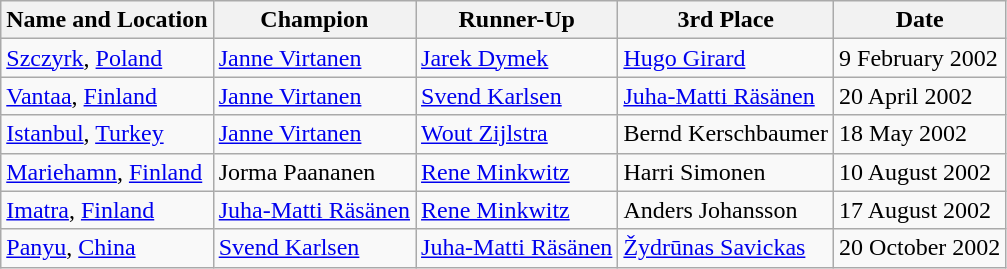<table class="wikitable" style="display: inline-table">
<tr>
<th>Name and Location</th>
<th>Champion</th>
<th>Runner-Up</th>
<th>3rd Place</th>
<th>Date</th>
</tr>
<tr>
<td> <a href='#'>Szczyrk</a>, <a href='#'>Poland</a> <br> </td>
<td> <a href='#'>Janne Virtanen</a></td>
<td> <a href='#'>Jarek Dymek</a></td>
<td> <a href='#'>Hugo Girard</a></td>
<td>9 February 2002</td>
</tr>
<tr>
<td> <a href='#'>Vantaa</a>, <a href='#'>Finland</a> <br> </td>
<td> <a href='#'>Janne Virtanen</a></td>
<td> <a href='#'>Svend Karlsen</a></td>
<td> <a href='#'>Juha-Matti Räsänen</a></td>
<td>20 April 2002</td>
</tr>
<tr>
<td> <a href='#'>Istanbul</a>, <a href='#'>Turkey</a> <br> </td>
<td> <a href='#'>Janne Virtanen</a></td>
<td> <a href='#'>Wout Zijlstra</a></td>
<td> Bernd Kerschbaumer</td>
<td>18 May 2002</td>
</tr>
<tr>
<td> <a href='#'>Mariehamn</a>, <a href='#'>Finland</a> <br> </td>
<td> Jorma Paananen</td>
<td> <a href='#'>Rene Minkwitz</a></td>
<td> Harri Simonen</td>
<td>10 August 2002</td>
</tr>
<tr>
<td> <a href='#'>Imatra</a>, <a href='#'>Finland</a> <br> </td>
<td> <a href='#'>Juha-Matti Räsänen</a></td>
<td> <a href='#'>Rene Minkwitz</a></td>
<td> Anders Johansson</td>
<td>17 August 2002</td>
</tr>
<tr>
<td> <a href='#'>Panyu</a>, <a href='#'>China</a> <br> </td>
<td> <a href='#'>Svend Karlsen</a></td>
<td> <a href='#'>Juha-Matti Räsänen</a></td>
<td> <a href='#'>Žydrūnas Savickas</a></td>
<td>20 October 2002</td>
</tr>
</table>
